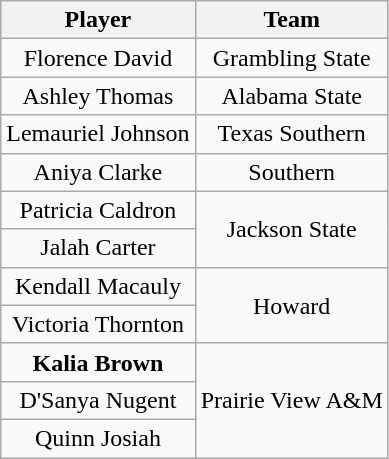<table class="wikitable" style="text-align: center;">
<tr>
<th>Player</th>
<th>Team</th>
</tr>
<tr>
<td>Florence David</td>
<td>Grambling State</td>
</tr>
<tr>
<td>Ashley Thomas</td>
<td>Alabama State</td>
</tr>
<tr>
<td>Lemauriel Johnson</td>
<td>Texas Southern</td>
</tr>
<tr>
<td>Aniya Clarke</td>
<td>Southern</td>
</tr>
<tr>
<td>Patricia Caldron</td>
<td rowspan=2>Jackson State</td>
</tr>
<tr>
<td>Jalah Carter</td>
</tr>
<tr>
<td>Kendall Macauly</td>
<td rowspan=2>Howard</td>
</tr>
<tr>
<td>Victoria Thornton</td>
</tr>
<tr>
<td><strong>Kalia Brown</strong></td>
<td rowspan=3>Prairie View A&M</td>
</tr>
<tr>
<td>D'Sanya Nugent</td>
</tr>
<tr>
<td>Quinn Josiah</td>
</tr>
</table>
